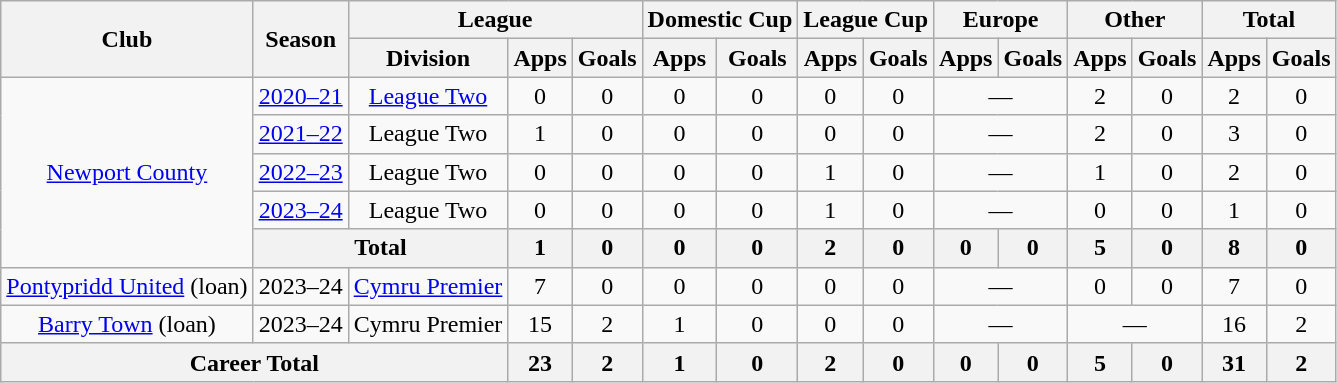<table class="wikitable" style="text-align: center;">
<tr>
<th rowspan="2">Club</th>
<th rowspan="2">Season</th>
<th colspan="3">League</th>
<th colspan="2">Domestic Cup</th>
<th colspan="2">League Cup</th>
<th colspan="2">Europe</th>
<th colspan="2">Other</th>
<th colspan="2">Total</th>
</tr>
<tr>
<th>Division</th>
<th>Apps</th>
<th>Goals</th>
<th>Apps</th>
<th>Goals</th>
<th>Apps</th>
<th>Goals</th>
<th>Apps</th>
<th>Goals</th>
<th>Apps</th>
<th>Goals</th>
<th>Apps</th>
<th>Goals</th>
</tr>
<tr>
<td rowspan="5"><a href='#'>Newport County</a></td>
<td><a href='#'>2020–21</a></td>
<td><a href='#'>League Two</a></td>
<td>0</td>
<td>0</td>
<td>0</td>
<td>0</td>
<td>0</td>
<td>0</td>
<td colspan="2">—</td>
<td>2</td>
<td>0</td>
<td>2</td>
<td>0</td>
</tr>
<tr>
<td><a href='#'>2021–22</a></td>
<td>League Two</td>
<td>1</td>
<td>0</td>
<td>0</td>
<td>0</td>
<td>0</td>
<td>0</td>
<td colspan="2">—</td>
<td>2</td>
<td>0</td>
<td>3</td>
<td>0</td>
</tr>
<tr>
<td><a href='#'>2022–23</a></td>
<td>League Two</td>
<td>0</td>
<td>0</td>
<td>0</td>
<td>0</td>
<td>1</td>
<td>0</td>
<td colspan="2">—</td>
<td>1</td>
<td>0</td>
<td>2</td>
<td>0</td>
</tr>
<tr>
<td><a href='#'>2023–24</a></td>
<td>League Two</td>
<td>0</td>
<td>0</td>
<td>0</td>
<td>0</td>
<td>1</td>
<td>0</td>
<td colspan="2">—</td>
<td>0</td>
<td>0</td>
<td>1</td>
<td>0</td>
</tr>
<tr>
<th colspan="2">Total</th>
<th>1</th>
<th>0</th>
<th>0</th>
<th>0</th>
<th>2</th>
<th>0</th>
<th>0</th>
<th>0</th>
<th>5</th>
<th>0</th>
<th>8</th>
<th>0</th>
</tr>
<tr>
<td><a href='#'>Pontypridd United</a> (loan)</td>
<td>2023–24</td>
<td><a href='#'>Cymru Premier</a></td>
<td>7</td>
<td>0</td>
<td>0</td>
<td>0</td>
<td>0</td>
<td>0</td>
<td colspan="2">—</td>
<td>0</td>
<td>0</td>
<td>7</td>
<td>0</td>
</tr>
<tr>
<td><a href='#'>Barry Town</a> (loan)</td>
<td>2023–24</td>
<td>Cymru Premier</td>
<td>15</td>
<td>2</td>
<td>1</td>
<td>0</td>
<td>0</td>
<td>0</td>
<td colspan="2">—</td>
<td colspan="2">—</td>
<td>16</td>
<td>2</td>
</tr>
<tr>
<th colspan="3">Career Total</th>
<th>23</th>
<th>2</th>
<th>1</th>
<th>0</th>
<th>2</th>
<th>0</th>
<th>0</th>
<th>0</th>
<th>5</th>
<th>0</th>
<th>31</th>
<th>2</th>
</tr>
</table>
